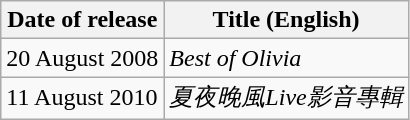<table class="wikitable">
<tr>
<th>Date of release</th>
<th>Title (English)</th>
</tr>
<tr>
<td>20 August 2008</td>
<td><em>Best of Olivia</em></td>
</tr>
<tr>
<td>11 August 2010</td>
<td><em>夏夜晚風Live影音專輯</em></td>
</tr>
</table>
